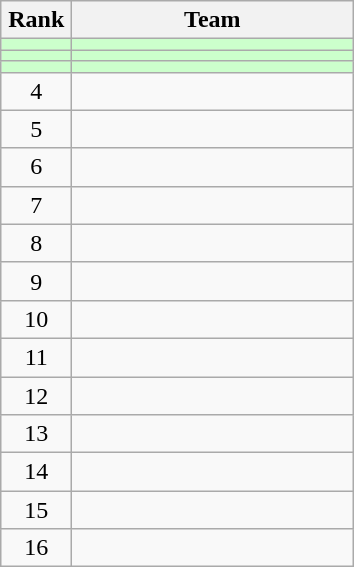<table class="wikitable" style="text-align: center;">
<tr>
<th width=40>Rank</th>
<th width=180>Team</th>
</tr>
<tr bgcolor=#CCFFCC>
<td></td>
<td style="text-align:left;"></td>
</tr>
<tr bgcolor=#CCFFCC>
<td></td>
<td style="text-align:left;"></td>
</tr>
<tr bgcolor=#CCFFCC>
<td></td>
<td style="text-align:left;"></td>
</tr>
<tr align=center>
<td>4</td>
<td style="text-align:left;"></td>
</tr>
<tr align=center>
<td>5</td>
<td style="text-align:left;"></td>
</tr>
<tr align=center>
<td>6</td>
<td style="text-align:left;"></td>
</tr>
<tr align=center>
<td>7</td>
<td style="text-align:left;"></td>
</tr>
<tr align=center>
<td>8</td>
<td style="text-align:left;"></td>
</tr>
<tr align=center>
<td>9</td>
<td style="text-align:left;"></td>
</tr>
<tr align=center>
<td>10</td>
<td style="text-align:left;"></td>
</tr>
<tr align=center>
<td>11</td>
<td style="text-align:left;"></td>
</tr>
<tr align=center>
<td>12</td>
<td style="text-align:left;"></td>
</tr>
<tr align=center>
<td>13</td>
<td style="text-align:left;"></td>
</tr>
<tr align=center>
<td>14</td>
<td style="text-align:left;"></td>
</tr>
<tr align=center>
<td>15</td>
<td style="text-align:left;"></td>
</tr>
<tr align=center>
<td>16</td>
<td style="text-align:left;"></td>
</tr>
</table>
